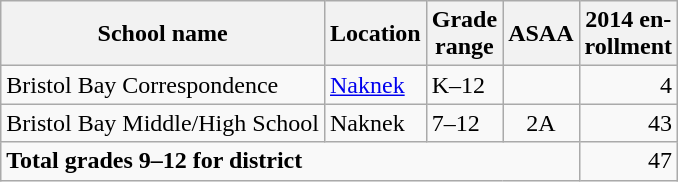<table class="wikitable">
<tr>
<th>School name</th>
<th>Location</th>
<th>Grade<br>range</th>
<th>ASAA</th>
<th>2014 en-<br>rollment</th>
</tr>
<tr>
<td>Bristol Bay Correspondence</td>
<td><a href='#'>Naknek</a></td>
<td>K–12</td>
<td align="center"></td>
<td align="right">4</td>
</tr>
<tr>
<td>Bristol Bay Middle/High School</td>
<td>Naknek</td>
<td>7–12</td>
<td align="center">2A</td>
<td align="right">43</td>
</tr>
<tr>
<td colspan="4"><strong>Total grades 9–12 for district</strong></td>
<td align="right">47</td>
</tr>
</table>
